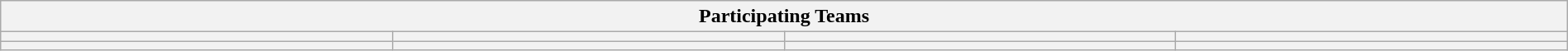<table class="wikitable" style="width:100%;">
<tr>
<th colspan=4><strong>Participating Teams</strong></th>
</tr>
<tr>
<th style="width:25%;"></th>
<th style="width:25%;"></th>
<th style="width:25%;"></th>
<th style="width:25%;"></th>
</tr>
<tr>
<th style="width:25%;"></th>
<th style="width:25%;"></th>
<th style="width:25%;"></th>
<th style="width:25%;"></th>
</tr>
</table>
